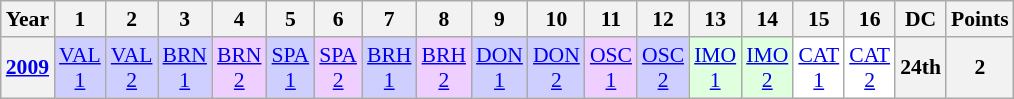<table class="wikitable" style="text-align:center; font-size:90%">
<tr>
<th>Year</th>
<th>1</th>
<th>2</th>
<th>3</th>
<th>4</th>
<th>5</th>
<th>6</th>
<th>7</th>
<th>8</th>
<th>9</th>
<th>10</th>
<th>11</th>
<th>12</th>
<th>13</th>
<th>14</th>
<th>15</th>
<th>16</th>
<th>DC</th>
<th>Points</th>
</tr>
<tr>
<th><a href='#'>2009</a></th>
<td style="background:#CFCFFF;"><a href='#'>VAL<br>1</a><br></td>
<td style="background:#CFCFFF;"><a href='#'>VAL<br>2</a><br></td>
<td style="background:#CFCFFF;"><a href='#'>BRN<br>1</a><br></td>
<td style="background:#EFCFFF;"><a href='#'>BRN<br>2</a><br></td>
<td style="background:#CFCFFF;"><a href='#'>SPA<br>1</a><br></td>
<td style="background:#EFCFFF;"><a href='#'>SPA<br>2</a><br></td>
<td style="background:#CFCFFF;"><a href='#'>BRH<br>1</a><br></td>
<td style="background:#EFCFFF;"><a href='#'>BRH<br>2</a><br></td>
<td style="background:#CFCFFF;"><a href='#'>DON<br>1</a><br></td>
<td style="background:#CFCFFF;"><a href='#'>DON<br>2</a><br></td>
<td style="background:#EFCFFF;"><a href='#'>OSC<br>1</a><br></td>
<td style="background:#CFCFFF;"><a href='#'>OSC<br>2</a><br></td>
<td style="background:#DFFFDF;"><a href='#'>IMO<br>1</a><br></td>
<td style="background:#DFFFDF;"><a href='#'>IMO<br>2</a><br></td>
<td style="background:#FFFFFF;"><a href='#'>CAT<br>1</a><br></td>
<td style="background:#FFFFFF;"><a href='#'>CAT<br>2</a><br></td>
<th>24th</th>
<th>2</th>
</tr>
</table>
